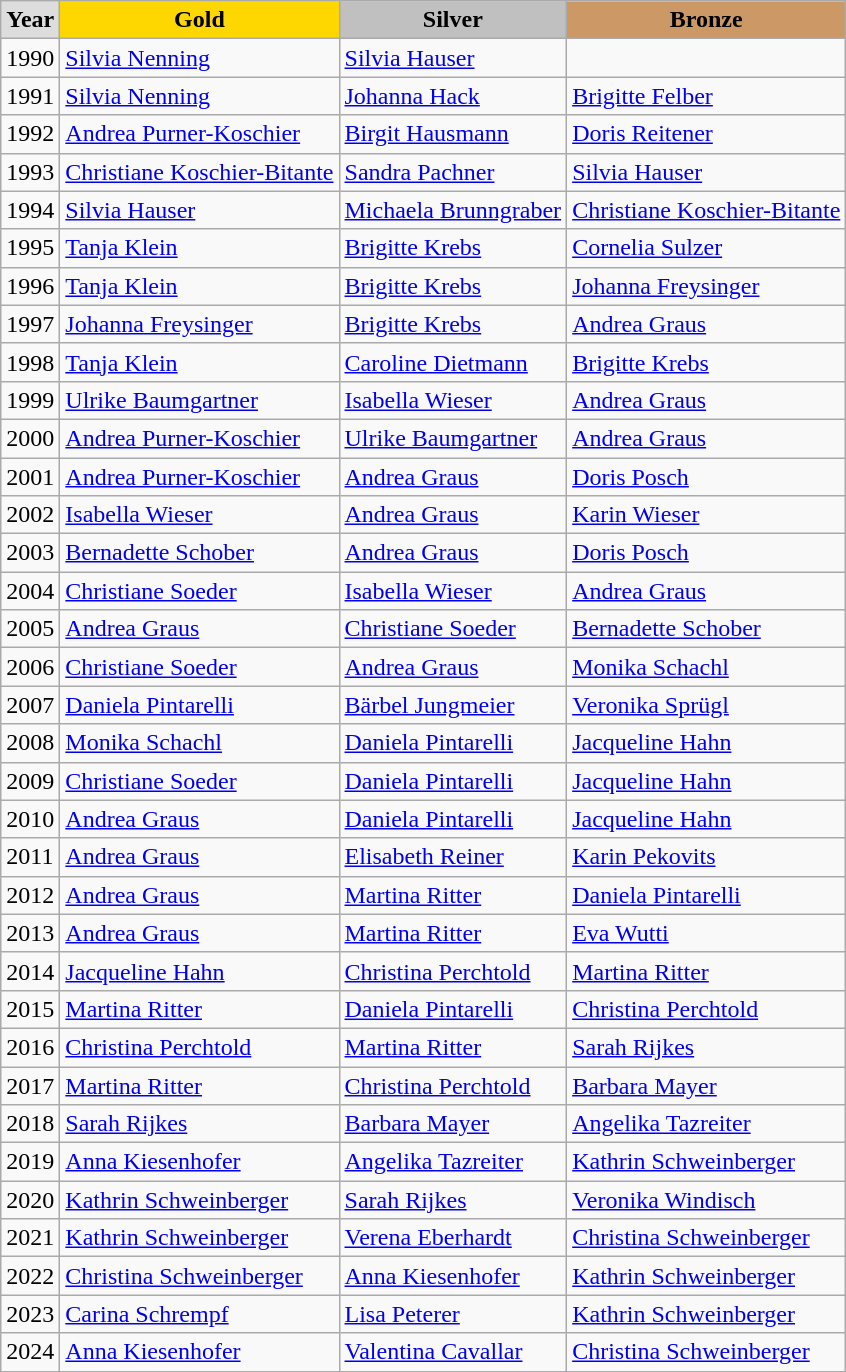<table class="wikitable" style="text-align:left;">
<tr>
<td style="background:#DDDDDD; font-weight:bold; text-align:center;">Year</td>
<td style="background:gold; font-weight:bold; text-align:center;">Gold</td>
<td style="background:silver; font-weight:bold; text-align:center;">Silver</td>
<td style="background:#cc9966; font-weight:bold; text-align:center;">Bronze</td>
</tr>
<tr>
<td>1990</td>
<td><a href='#'>Silvia Nenning</a></td>
<td><a href='#'>Silvia Hauser</a></td>
<td></td>
</tr>
<tr>
<td>1991</td>
<td><a href='#'>Silvia Nenning</a></td>
<td><a href='#'>Johanna Hack</a></td>
<td><a href='#'>Brigitte Felber</a></td>
</tr>
<tr>
<td>1992</td>
<td><a href='#'>Andrea Purner-Koschier</a></td>
<td><a href='#'>Birgit Hausmann</a></td>
<td><a href='#'>Doris Reitener</a></td>
</tr>
<tr>
<td>1993</td>
<td><a href='#'>Christiane Koschier-Bitante</a></td>
<td><a href='#'>Sandra Pachner</a></td>
<td><a href='#'>Silvia Hauser</a></td>
</tr>
<tr>
<td>1994</td>
<td><a href='#'>Silvia Hauser</a></td>
<td><a href='#'>Michaela Brunngraber</a></td>
<td><a href='#'>Christiane Koschier-Bitante</a></td>
</tr>
<tr>
<td>1995</td>
<td><a href='#'>Tanja Klein</a></td>
<td><a href='#'>Brigitte Krebs</a></td>
<td><a href='#'>Cornelia Sulzer</a></td>
</tr>
<tr>
<td>1996</td>
<td><a href='#'>Tanja Klein</a></td>
<td><a href='#'>Brigitte Krebs</a></td>
<td><a href='#'>Johanna Freysinger</a></td>
</tr>
<tr>
<td>1997</td>
<td><a href='#'>Johanna Freysinger</a></td>
<td><a href='#'>Brigitte Krebs</a></td>
<td><a href='#'>Andrea Graus</a></td>
</tr>
<tr>
<td>1998</td>
<td><a href='#'>Tanja Klein</a></td>
<td><a href='#'>Caroline Dietmann</a></td>
<td><a href='#'>Brigitte Krebs</a></td>
</tr>
<tr>
<td>1999</td>
<td><a href='#'>Ulrike Baumgartner</a></td>
<td><a href='#'>Isabella Wieser</a></td>
<td><a href='#'>Andrea Graus</a></td>
</tr>
<tr>
<td>2000</td>
<td><a href='#'>Andrea Purner-Koschier</a></td>
<td><a href='#'>Ulrike Baumgartner</a></td>
<td><a href='#'>Andrea Graus</a></td>
</tr>
<tr>
<td>2001</td>
<td><a href='#'>Andrea Purner-Koschier</a></td>
<td><a href='#'>Andrea Graus</a></td>
<td><a href='#'>Doris Posch</a></td>
</tr>
<tr>
<td>2002</td>
<td><a href='#'>Isabella Wieser</a></td>
<td><a href='#'>Andrea Graus</a></td>
<td><a href='#'>Karin Wieser</a></td>
</tr>
<tr>
<td>2003</td>
<td><a href='#'>Bernadette Schober</a></td>
<td><a href='#'>Andrea Graus</a></td>
<td><a href='#'>Doris Posch</a></td>
</tr>
<tr>
<td>2004</td>
<td><a href='#'>Christiane Soeder</a></td>
<td><a href='#'>Isabella Wieser</a></td>
<td><a href='#'>Andrea Graus</a></td>
</tr>
<tr>
<td>2005</td>
<td><a href='#'>Andrea Graus</a></td>
<td><a href='#'>Christiane Soeder</a></td>
<td><a href='#'>Bernadette Schober</a></td>
</tr>
<tr>
<td>2006</td>
<td><a href='#'>Christiane Soeder</a></td>
<td><a href='#'>Andrea Graus</a></td>
<td><a href='#'>Monika Schachl</a></td>
</tr>
<tr>
<td>2007</td>
<td><a href='#'>Daniela Pintarelli</a></td>
<td><a href='#'>Bärbel Jungmeier</a></td>
<td><a href='#'>Veronika Sprügl</a></td>
</tr>
<tr>
<td>2008</td>
<td><a href='#'>Monika Schachl</a></td>
<td><a href='#'>Daniela Pintarelli</a></td>
<td><a href='#'>Jacqueline Hahn</a></td>
</tr>
<tr>
<td>2009</td>
<td><a href='#'>Christiane Soeder</a></td>
<td><a href='#'>Daniela Pintarelli</a></td>
<td><a href='#'>Jacqueline Hahn</a></td>
</tr>
<tr>
<td>2010</td>
<td><a href='#'>Andrea Graus</a></td>
<td><a href='#'>Daniela Pintarelli</a></td>
<td><a href='#'>Jacqueline Hahn</a></td>
</tr>
<tr>
<td>2011</td>
<td><a href='#'>Andrea Graus</a></td>
<td><a href='#'>Elisabeth Reiner</a></td>
<td><a href='#'>Karin Pekovits</a></td>
</tr>
<tr>
<td>2012</td>
<td><a href='#'>Andrea Graus</a></td>
<td><a href='#'>Martina Ritter</a></td>
<td><a href='#'>Daniela Pintarelli</a></td>
</tr>
<tr>
<td>2013</td>
<td><a href='#'>Andrea Graus</a></td>
<td><a href='#'>Martina Ritter</a></td>
<td><a href='#'>Eva Wutti</a></td>
</tr>
<tr>
<td>2014</td>
<td><a href='#'>Jacqueline Hahn</a></td>
<td><a href='#'>Christina Perchtold</a></td>
<td><a href='#'>Martina Ritter</a></td>
</tr>
<tr>
<td>2015</td>
<td><a href='#'>Martina Ritter</a></td>
<td><a href='#'>Daniela Pintarelli</a></td>
<td><a href='#'>Christina Perchtold</a></td>
</tr>
<tr>
<td>2016</td>
<td><a href='#'>Christina Perchtold</a></td>
<td><a href='#'>Martina Ritter</a></td>
<td><a href='#'>Sarah Rijkes</a></td>
</tr>
<tr>
<td>2017</td>
<td><a href='#'>Martina Ritter</a></td>
<td><a href='#'>Christina Perchtold</a></td>
<td><a href='#'>Barbara Mayer</a></td>
</tr>
<tr>
<td>2018</td>
<td><a href='#'>Sarah Rijkes</a></td>
<td><a href='#'>Barbara Mayer</a></td>
<td><a href='#'>Angelika Tazreiter</a></td>
</tr>
<tr>
<td>2019</td>
<td><a href='#'>Anna Kiesenhofer</a></td>
<td><a href='#'>Angelika Tazreiter</a></td>
<td><a href='#'>Kathrin Schweinberger</a></td>
</tr>
<tr>
<td>2020</td>
<td><a href='#'>Kathrin Schweinberger</a></td>
<td><a href='#'>Sarah Rijkes</a></td>
<td><a href='#'>Veronika Windisch</a></td>
</tr>
<tr>
<td>2021</td>
<td><a href='#'>Kathrin Schweinberger</a></td>
<td><a href='#'>Verena Eberhardt</a></td>
<td><a href='#'>Christina Schweinberger</a></td>
</tr>
<tr>
<td>2022</td>
<td><a href='#'>Christina Schweinberger</a></td>
<td><a href='#'>Anna Kiesenhofer</a></td>
<td><a href='#'>Kathrin Schweinberger</a></td>
</tr>
<tr>
<td>2023</td>
<td><a href='#'>Carina Schrempf</a></td>
<td><a href='#'>Lisa Peterer</a></td>
<td><a href='#'>Kathrin Schweinberger</a></td>
</tr>
<tr>
<td>2024</td>
<td><a href='#'>Anna Kiesenhofer</a></td>
<td><a href='#'>Valentina Cavallar</a></td>
<td><a href='#'>Christina Schweinberger</a></td>
</tr>
</table>
